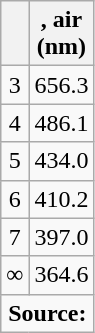<table class="wikitable" border="1" style="text-align: center">
<tr>
<th></th>
<th>, air<br>(nm)</th>
</tr>
<tr>
<td>3</td>
<td>656.3 </td>
</tr>
<tr>
<td>4</td>
<td>486.1 </td>
</tr>
<tr>
<td>5</td>
<td>434.0 </td>
</tr>
<tr>
<td>6</td>
<td>410.2 </td>
</tr>
<tr>
<td>7</td>
<td>397.0 </td>
</tr>
<tr>
<td>∞</td>
<td>364.6</td>
</tr>
<tr>
<td colspan="2" style="text-align: center;"><strong>Source:</strong></td>
</tr>
</table>
